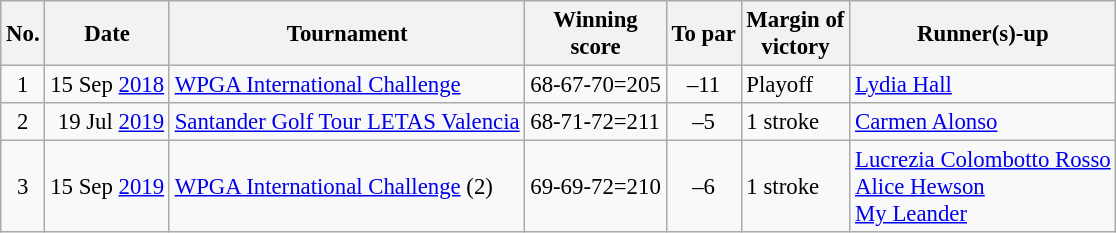<table class="wikitable" style="font-size:95%;">
<tr>
<th>No.</th>
<th>Date</th>
<th>Tournament</th>
<th>Winning<br>score</th>
<th>To par</th>
<th>Margin of<br>victory</th>
<th>Runner(s)-up</th>
</tr>
<tr>
<td align=center>1</td>
<td align=right>15 Sep <a href='#'>2018</a></td>
<td><a href='#'>WPGA International Challenge</a></td>
<td>68-67-70=205</td>
<td align=center>–11</td>
<td>Playoff</td>
<td> <a href='#'>Lydia Hall</a></td>
</tr>
<tr>
<td align=center>2</td>
<td align=right>19 Jul <a href='#'>2019</a></td>
<td><a href='#'>Santander Golf Tour LETAS Valencia</a></td>
<td>68-71-72=211</td>
<td align=center>–5</td>
<td>1 stroke</td>
<td> <a href='#'>Carmen Alonso</a></td>
</tr>
<tr>
<td align=center>3</td>
<td align=right>15 Sep <a href='#'>2019</a></td>
<td><a href='#'>WPGA International Challenge</a> (2)</td>
<td>69-69-72=210</td>
<td align=center>–6</td>
<td>1 stroke</td>
<td> <a href='#'>Lucrezia Colombotto Rosso</a><br> <a href='#'>Alice Hewson</a><br> <a href='#'>My Leander</a></td>
</tr>
</table>
